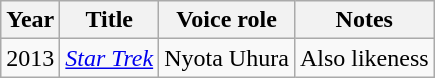<table class="wikitable">
<tr>
<th>Year</th>
<th>Title</th>
<th>Voice role</th>
<th>Notes</th>
</tr>
<tr>
<td>2013</td>
<td><em><a href='#'>Star Trek</a></em></td>
<td>Nyota Uhura</td>
<td>Also likeness</td>
</tr>
</table>
